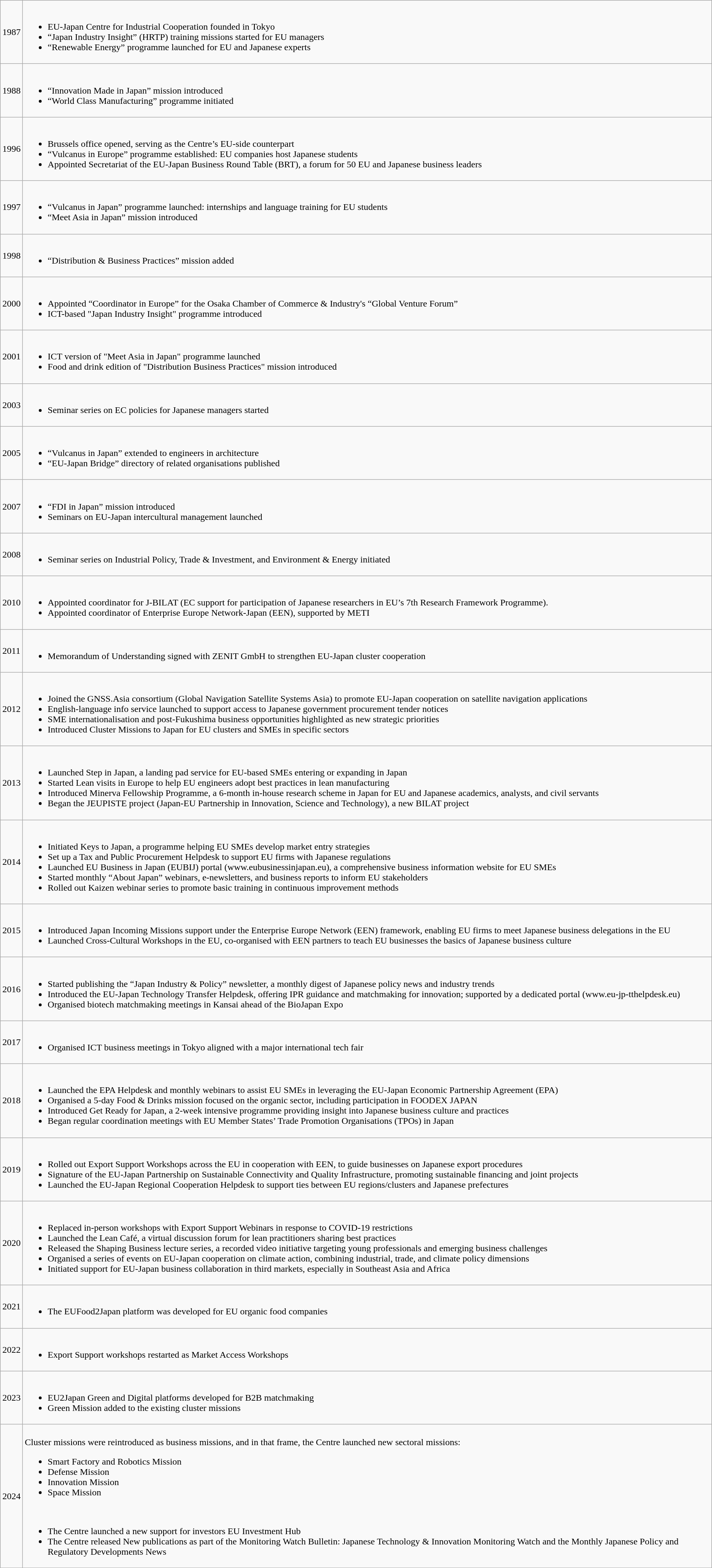<table class="wikitable">
<tr>
<td>1987</td>
<td><br><ul><li>EU-Japan Centre for Industrial Cooperation founded in Tokyo</li><li>“Japan Industry Insight” (HRTP) training missions started for EU managers</li><li>“Renewable Energy” programme launched for EU and Japanese experts</li></ul></td>
</tr>
<tr>
<td>1988</td>
<td><br><ul><li>“Innovation Made in Japan” mission introduced</li><li>“World Class Manufacturing” programme initiated</li></ul></td>
</tr>
<tr>
<td>1996</td>
<td><br><ul><li>Brussels office opened, serving as the Centre’s EU-side counterpart</li><li>“Vulcanus in Europe” programme established: EU companies host Japanese students</li><li>Appointed Secretariat of the EU-Japan Business Round Table (BRT), a forum for 50 EU and Japanese business leaders</li></ul></td>
</tr>
<tr>
<td>1997</td>
<td><br><ul><li>“Vulcanus in Japan” programme launched: internships and language training for EU students</li><li>“Meet Asia in Japan” mission introduced</li></ul></td>
</tr>
<tr>
<td>1998</td>
<td><br><ul><li>“Distribution & Business Practices” mission added</li></ul></td>
</tr>
<tr>
<td>2000</td>
<td><br><ul><li>Appointed “Coordinator in Europe” for the Osaka Chamber of Commerce & Industry's “Global Venture Forum”</li><li>ICT-based "Japan Industry Insight" programme introduced</li></ul></td>
</tr>
<tr>
<td>2001</td>
<td><br><ul><li>ICT version of "Meet Asia in Japan" programme launched</li><li>Food and drink edition of "Distribution Business Practices" mission introduced</li></ul></td>
</tr>
<tr>
<td>2003</td>
<td><br><ul><li>Seminar series on EC policies for Japanese managers started</li></ul></td>
</tr>
<tr>
<td>2005</td>
<td><br><ul><li>“Vulcanus in Japan” extended to engineers in architecture</li><li>“EU-Japan Bridge” directory of related organisations published</li></ul></td>
</tr>
<tr>
<td>2007</td>
<td><br><ul><li>“FDI in Japan” mission introduced</li><li>Seminars on EU-Japan intercultural management launched</li></ul></td>
</tr>
<tr>
<td>2008</td>
<td><br><ul><li>Seminar series on Industrial Policy, Trade & Investment, and Environment & Energy initiated</li></ul></td>
</tr>
<tr>
<td>2010</td>
<td><br><ul><li>Appointed coordinator for J-BILAT (EC support for participation of Japanese researchers in EU’s 7th Research Framework Programme).</li><li>Appointed coordinator of Enterprise Europe Network-Japan (EEN), supported by METI</li></ul></td>
</tr>
<tr>
<td>2011</td>
<td><br><ul><li>Memorandum of Understanding signed with ZENIT GmbH to strengthen EU-Japan cluster cooperation</li></ul></td>
</tr>
<tr>
<td>2012</td>
<td><br><ul><li>Joined the GNSS.Asia consortium (Global Navigation Satellite Systems Asia) to promote EU-Japan cooperation on satellite navigation applications</li><li>English-language info service launched to support access to Japanese government procurement tender notices</li><li>SME internationalisation and post-Fukushima business opportunities highlighted as new strategic priorities</li><li>Introduced Cluster Missions to Japan for EU clusters and SMEs in specific sectors</li></ul></td>
</tr>
<tr>
<td>2013</td>
<td><br><ul><li>Launched Step in Japan, a landing pad service for EU-based SMEs entering or expanding in Japan</li><li>Started Lean visits in Europe to help EU engineers adopt best practices in lean manufacturing</li><li>Introduced Minerva Fellowship Programme, a 6-month in-house research scheme in Japan for EU and Japanese academics, analysts, and civil servants</li><li>Began the JEUPISTE project (Japan-EU Partnership in Innovation, Science and Technology), a new BILAT project</li></ul></td>
</tr>
<tr>
<td>2014</td>
<td><br><ul><li>Initiated Keys to Japan, a programme helping EU SMEs develop market entry strategies</li><li>Set up a Tax and Public Procurement Helpdesk to support EU firms with Japanese regulations</li><li>Launched EU Business in Japan (EUBIJ) portal (www.eubusinessinjapan.eu), a comprehensive business information website for EU SMEs</li><li>Started monthly “About Japan” webinars, e-newsletters, and business reports to inform EU stakeholders</li><li>Rolled out Kaizen webinar series to promote basic training in continuous improvement methods</li></ul></td>
</tr>
<tr>
<td>2015</td>
<td><br><ul><li>Introduced Japan Incoming Missions support under the Enterprise Europe Network (EEN) framework, enabling EU firms to meet Japanese business delegations in the EU</li><li>Launched Cross-Cultural Workshops in the EU, co-organised with EEN partners to teach EU businesses the basics of Japanese business culture</li></ul></td>
</tr>
<tr>
<td>2016</td>
<td><br><ul><li>Started publishing the “Japan Industry & Policy” newsletter, a monthly digest of Japanese policy news and industry trends</li><li>Introduced the EU-Japan Technology Transfer Helpdesk, offering IPR guidance and matchmaking for innovation; supported by a dedicated portal (www.eu-jp-tthelpdesk.eu)</li><li>Organised biotech matchmaking meetings in Kansai ahead of the BioJapan Expo</li></ul></td>
</tr>
<tr>
<td>2017</td>
<td><br><ul><li>Organised ICT business meetings in Tokyo aligned with a major international tech fair</li></ul></td>
</tr>
<tr>
<td>2018</td>
<td><br><ul><li>Launched the EPA Helpdesk and monthly webinars to assist EU SMEs in leveraging the EU-Japan Economic Partnership Agreement (EPA)</li><li>Organised a 5-day Food & Drinks mission focused on the organic sector, including participation in FOODEX JAPAN</li><li>Introduced Get Ready for Japan, a 2-week intensive programme providing insight into Japanese business culture and practices</li><li>Began regular coordination meetings with EU Member States’ Trade Promotion Organisations (TPOs) in Japan</li></ul></td>
</tr>
<tr>
<td>2019</td>
<td><br><ul><li>Rolled out Export Support Workshops across the EU in cooperation with EEN, to guide businesses on Japanese export procedures</li><li>Signature of the EU-Japan Partnership on Sustainable Connectivity and Quality Infrastructure, promoting sustainable financing and joint projects</li><li>Launched the EU-Japan Regional Cooperation Helpdesk to support ties between EU regions/clusters and Japanese prefectures</li></ul></td>
</tr>
<tr>
<td>2020</td>
<td><br><ul><li>Replaced in-person workshops with Export Support Webinars in response to COVID-19 restrictions</li><li>Launched the Lean Café, a virtual discussion forum for lean practitioners sharing best practices</li><li>Released the Shaping Business lecture series, a recorded video initiative targeting young professionals and emerging business challenges</li><li>Organised a series of events on EU-Japan cooperation on climate action, combining industrial, trade, and climate policy dimensions</li><li>Initiated support for EU-Japan business collaboration in third markets, especially in Southeast Asia and Africa</li></ul></td>
</tr>
<tr>
<td>2021</td>
<td><br><ul><li>The EUFood2Japan platform was developed for EU organic food companies</li></ul></td>
</tr>
<tr>
<td>2022</td>
<td><br><ul><li>Export Support workshops restarted as Market Access Workshops</li></ul></td>
</tr>
<tr>
<td>2023</td>
<td><br><ul><li>EU2Japan Green and Digital platforms developed for B2B matchmaking</li><li>Green Mission added to the existing cluster missions</li></ul></td>
</tr>
<tr>
<td>2024</td>
<td><br>Cluster missions were reintroduced as business missions, and in that frame, the Centre launched new sectoral missions:<ul><li>Smart Factory and Robotics Mission</li><li>Defense Mission</li><li>Innovation Mission</li><li>Space Mission</li></ul><br><ul><li>The Centre launched a new support for investors EU Investment Hub</li><li>The Centre released New publications as part of the Monitoring Watch Bulletin: Japanese Technology & Innovation Monitoring Watch and the Monthly Japanese Policy and Regulatory Developments News</li></ul></td>
</tr>
</table>
